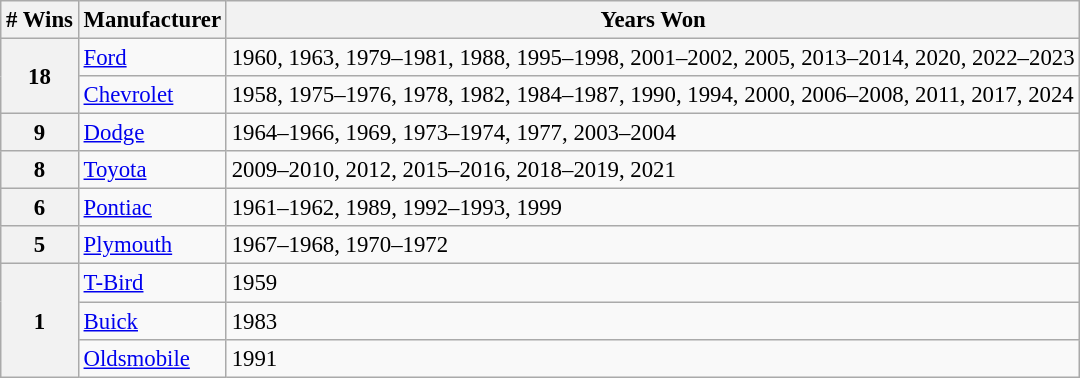<table class="wikitable" style="font-size: 95%;">
<tr>
<th># Wins</th>
<th>Manufacturer</th>
<th>Years Won</th>
</tr>
<tr>
<th rowspan=2>18</th>
<td><a href='#'>Ford</a></td>
<td>1960, 1963, 1979–1981, 1988, 1995–1998, 2001–2002, 2005, 2013–2014, 2020, 2022–2023</td>
</tr>
<tr>
<td><a href='#'>Chevrolet</a></td>
<td>1958, 1975–1976, 1978, 1982, 1984–1987, 1990, 1994, 2000, 2006–2008, 2011, 2017, 2024</td>
</tr>
<tr>
<th>9</th>
<td><a href='#'>Dodge</a></td>
<td>1964–1966, 1969, 1973–1974, 1977, 2003–2004</td>
</tr>
<tr>
<th>8</th>
<td><a href='#'>Toyota</a></td>
<td>2009–2010, 2012, 2015–2016, 2018–2019, 2021</td>
</tr>
<tr>
<th>6</th>
<td><a href='#'>Pontiac</a></td>
<td>1961–1962, 1989, 1992–1993, 1999</td>
</tr>
<tr>
<th>5</th>
<td><a href='#'>Plymouth</a></td>
<td>1967–1968, 1970–1972</td>
</tr>
<tr>
<th rowspan="3">1</th>
<td><a href='#'>T-Bird</a></td>
<td>1959</td>
</tr>
<tr>
<td><a href='#'>Buick</a></td>
<td>1983</td>
</tr>
<tr>
<td><a href='#'>Oldsmobile</a></td>
<td>1991</td>
</tr>
</table>
